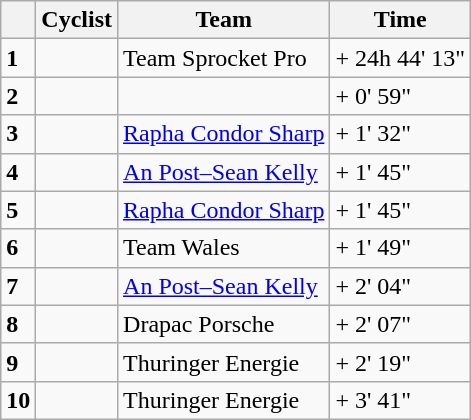<table class="wikitable">
<tr>
<th></th>
<th>Cyclist</th>
<th>Team</th>
<th>Time</th>
</tr>
<tr>
<td><strong>1</strong></td>
<td></td>
<td>Team Sprocket Pro</td>
<td>+ 24h 44' 13"</td>
</tr>
<tr>
<td><strong>2</strong></td>
<td></td>
<td></td>
<td>+ 0' 59"</td>
</tr>
<tr>
<td><strong>3</strong></td>
<td></td>
<td><a href='#'>Rapha Condor Sharp</a></td>
<td>+ 1' 32"</td>
</tr>
<tr>
<td><strong>4</strong></td>
<td></td>
<td><a href='#'>An Post–Sean Kelly</a></td>
<td>+ 1' 45"</td>
</tr>
<tr>
<td><strong>5</strong></td>
<td></td>
<td><a href='#'>Rapha Condor Sharp</a></td>
<td>+ 1' 45"</td>
</tr>
<tr>
<td><strong>6</strong></td>
<td></td>
<td>Team Wales</td>
<td>+ 1' 49"</td>
</tr>
<tr>
<td><strong>7</strong></td>
<td></td>
<td><a href='#'>An Post–Sean Kelly</a></td>
<td>+ 2' 04"</td>
</tr>
<tr>
<td><strong>8</strong></td>
<td></td>
<td>Drapac Porsche</td>
<td>+ 2' 07"</td>
</tr>
<tr>
<td><strong>9</strong></td>
<td></td>
<td>Thuringer Energie</td>
<td>+ 2' 19"</td>
</tr>
<tr>
<td><strong>10</strong></td>
<td></td>
<td>Thuringer Energie</td>
<td>+ 3' 41"</td>
</tr>
</table>
